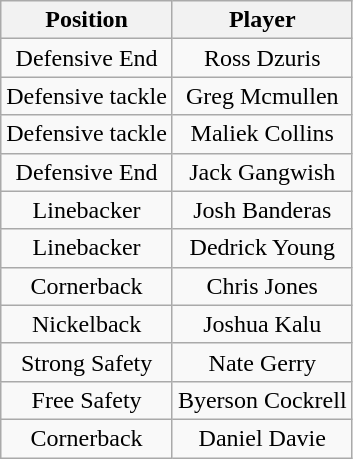<table class="wikitable" style="text-align: center;">
<tr>
<th>Position</th>
<th>Player</th>
</tr>
<tr>
<td>Defensive End</td>
<td>Ross Dzuris</td>
</tr>
<tr>
<td>Defensive tackle</td>
<td>Greg Mcmullen</td>
</tr>
<tr>
<td>Defensive tackle</td>
<td>Maliek Collins</td>
</tr>
<tr>
<td>Defensive End</td>
<td>Jack Gangwish</td>
</tr>
<tr>
<td>Linebacker</td>
<td>Josh Banderas</td>
</tr>
<tr>
<td>Linebacker</td>
<td>Dedrick Young</td>
</tr>
<tr>
<td>Cornerback</td>
<td>Chris Jones</td>
</tr>
<tr>
<td>Nickelback</td>
<td>Joshua Kalu</td>
</tr>
<tr>
<td>Strong Safety</td>
<td>Nate Gerry</td>
</tr>
<tr>
<td>Free Safety</td>
<td>Byerson Cockrell</td>
</tr>
<tr>
<td>Cornerback</td>
<td>Daniel Davie</td>
</tr>
</table>
